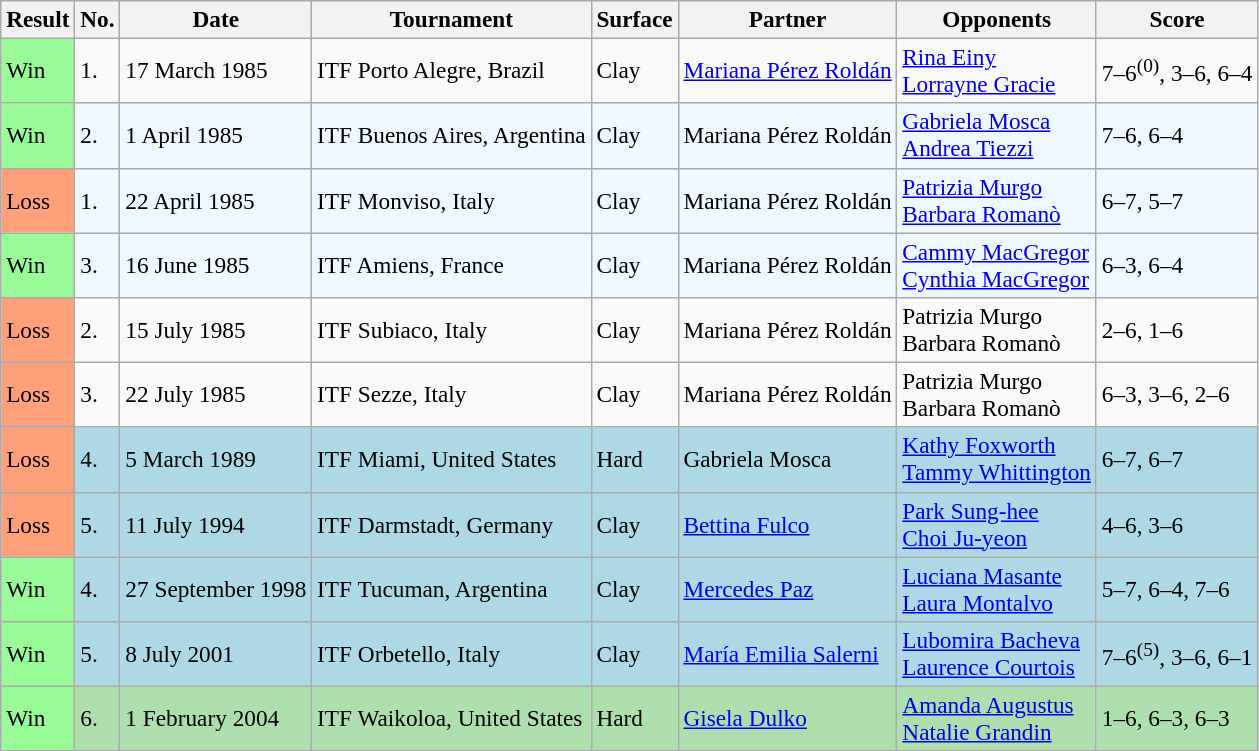<table class="sortable wikitable" style=font-size:97%>
<tr>
<th>Result</th>
<th>No.</th>
<th>Date</th>
<th>Tournament</th>
<th>Surface</th>
<th>Partner</th>
<th>Opponents</th>
<th class="unsortable">Score</th>
</tr>
<tr>
<td style="background:#98fb98;">Win</td>
<td>1.</td>
<td>17 March 1985</td>
<td>ITF Porto Alegre, Brazil</td>
<td>Clay</td>
<td> <a href='#'>Mariana Pérez Roldán</a></td>
<td> <a href='#'>Rina Einy</a> <br>  <a href='#'>Lorrayne Gracie</a></td>
<td>7–6<sup>(0)</sup>, 3–6, 6–4</td>
</tr>
<tr style="background:#f0f8ff;">
<td style="background:#98fb98;">Win</td>
<td>2.</td>
<td>1 April 1985</td>
<td>ITF Buenos Aires, Argentina</td>
<td>Clay</td>
<td> Mariana Pérez Roldán</td>
<td> <a href='#'>Gabriela Mosca</a> <br>  <a href='#'>Andrea Tiezzi</a></td>
<td>7–6, 6–4</td>
</tr>
<tr style="background:#f0f8ff;">
<td style="background:#ffa07a;">Loss</td>
<td>1.</td>
<td>22 April 1985</td>
<td>ITF Monviso, Italy</td>
<td>Clay</td>
<td> Mariana Pérez Roldán</td>
<td> <a href='#'>Patrizia Murgo</a> <br>  <a href='#'>Barbara Romanò</a></td>
<td>6–7, 5–7</td>
</tr>
<tr style="background:#f0f8ff;">
<td style="background:#98fb98;">Win</td>
<td>3.</td>
<td>16 June 1985</td>
<td>ITF Amiens, France</td>
<td>Clay</td>
<td> Mariana Pérez Roldán</td>
<td> <a href='#'>Cammy MacGregor</a> <br>  <a href='#'>Cynthia MacGregor</a></td>
<td>6–3, 6–4</td>
</tr>
<tr>
<td style="background:#ffa07a;">Loss</td>
<td>2.</td>
<td>15 July 1985</td>
<td>ITF Subiaco, Italy</td>
<td>Clay</td>
<td> Mariana Pérez Roldán</td>
<td> Patrizia Murgo <br>  Barbara Romanò</td>
<td>2–6, 1–6</td>
</tr>
<tr>
<td style="background:#ffa07a;">Loss</td>
<td>3.</td>
<td>22 July 1985</td>
<td>ITF Sezze, Italy</td>
<td>Clay</td>
<td> Mariana Pérez Roldán</td>
<td> Patrizia Murgo <br>  Barbara Romanò</td>
<td>6–3, 3–6, 2–6</td>
</tr>
<tr style="background:lightblue;">
<td style="background:#ffa07a;">Loss</td>
<td>4.</td>
<td>5 March 1989</td>
<td>ITF Miami, United States</td>
<td>Hard</td>
<td> Gabriela Mosca</td>
<td> <a href='#'>Kathy Foxworth</a> <br>  <a href='#'>Tammy Whittington</a></td>
<td>6–7, 6–7</td>
</tr>
<tr style="background:lightblue;">
<td style="background:#ffa07a;">Loss</td>
<td>5.</td>
<td>11 July 1994</td>
<td>ITF Darmstadt, Germany</td>
<td>Clay</td>
<td> <a href='#'>Bettina Fulco</a></td>
<td> <a href='#'>Park Sung-hee</a> <br>  <a href='#'>Choi Ju-yeon</a></td>
<td>4–6, 3–6</td>
</tr>
<tr style="background:lightblue;">
<td style="background:#98fb98;">Win</td>
<td>4.</td>
<td>27 September 1998</td>
<td>ITF Tucuman, Argentina</td>
<td>Clay</td>
<td> <a href='#'>Mercedes Paz</a></td>
<td> <a href='#'>Luciana Masante</a> <br>  <a href='#'>Laura Montalvo</a></td>
<td>5–7, 6–4, 7–6</td>
</tr>
<tr bgcolor="lightblue">
<td style="background:#98fb98;">Win</td>
<td>5.</td>
<td>8 July 2001</td>
<td>ITF Orbetello, Italy</td>
<td>Clay</td>
<td> <a href='#'>María Emilia Salerni</a></td>
<td> <a href='#'>Lubomira Bacheva</a> <br>  <a href='#'>Laurence Courtois</a></td>
<td>7–6<sup>(5)</sup>, 3–6, 6–1</td>
</tr>
<tr style="background:#addfad;">
<td style="background:#98fb98;">Win</td>
<td>6.</td>
<td>1 February 2004</td>
<td>ITF Waikoloa, United States</td>
<td>Hard</td>
<td> <a href='#'>Gisela Dulko</a></td>
<td> <a href='#'>Amanda Augustus</a> <br>  <a href='#'>Natalie Grandin</a></td>
<td>1–6, 6–3, 6–3</td>
</tr>
</table>
